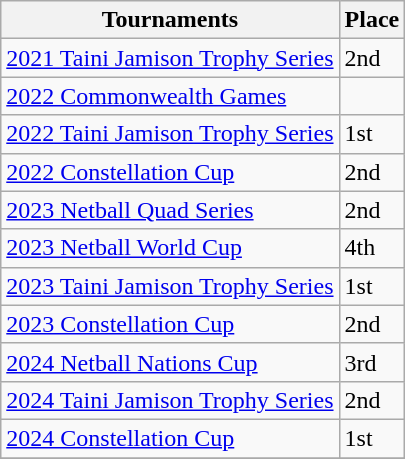<table class="wikitable collapsible">
<tr>
<th>Tournaments</th>
<th>Place</th>
</tr>
<tr>
<td><a href='#'>2021 Taini Jamison Trophy Series</a></td>
<td>2nd</td>
</tr>
<tr>
<td><a href='#'>2022 Commonwealth Games</a></td>
<td></td>
</tr>
<tr>
<td><a href='#'>2022 Taini Jamison Trophy Series</a></td>
<td>1st</td>
</tr>
<tr>
<td><a href='#'>2022 Constellation Cup</a></td>
<td>2nd</td>
</tr>
<tr>
<td><a href='#'>2023 Netball Quad Series</a></td>
<td>2nd</td>
</tr>
<tr>
<td><a href='#'>2023 Netball World Cup</a></td>
<td>4th</td>
</tr>
<tr>
<td><a href='#'>2023 Taini Jamison Trophy Series</a></td>
<td>1st</td>
</tr>
<tr>
<td><a href='#'>2023 Constellation Cup</a></td>
<td>2nd</td>
</tr>
<tr>
<td><a href='#'>2024 Netball Nations Cup</a></td>
<td>3rd</td>
</tr>
<tr>
<td><a href='#'>2024 Taini Jamison Trophy Series</a></td>
<td>2nd</td>
</tr>
<tr>
<td><a href='#'>2024 Constellation Cup</a></td>
<td>1st</td>
</tr>
<tr>
</tr>
</table>
